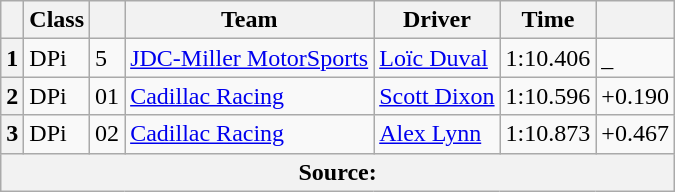<table class="wikitable">
<tr>
<th scope="col"></th>
<th scope="col">Class</th>
<th scope="col"></th>
<th scope="col">Team</th>
<th scope="col">Driver</th>
<th scope="col">Time</th>
<th scope="col"></th>
</tr>
<tr>
<th scope="row">1</th>
<td>DPi</td>
<td>5</td>
<td><a href='#'>JDC-Miller MotorSports</a></td>
<td><a href='#'>Loïc Duval</a></td>
<td>1:10.406</td>
<td>_</td>
</tr>
<tr>
<th scope="row">2</th>
<td>DPi</td>
<td>01</td>
<td><a href='#'>Cadillac Racing</a></td>
<td><a href='#'>Scott Dixon</a></td>
<td>1:10.596</td>
<td>+0.190</td>
</tr>
<tr>
<th scope="row">3</th>
<td>DPi</td>
<td>02</td>
<td><a href='#'>Cadillac Racing</a></td>
<td><a href='#'>Alex Lynn</a></td>
<td>1:10.873</td>
<td>+0.467</td>
</tr>
<tr>
<th colspan="7">Source:</th>
</tr>
</table>
